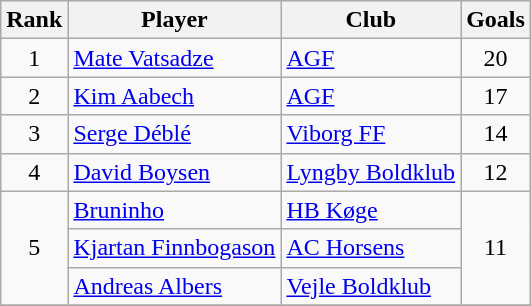<table class="wikitable sortable" style="text-align:center">
<tr>
<th>Rank</th>
<th>Player</th>
<th>Club</th>
<th>Goals</th>
</tr>
<tr>
<td rowspan=1>1</td>
<td align="left"> <a href='#'>Mate Vatsadze</a></td>
<td align="left"><a href='#'>AGF</a></td>
<td rowspan=1>20</td>
</tr>
<tr>
<td rowspan=1>2</td>
<td align="left"> <a href='#'>Kim Aabech</a></td>
<td align="left"><a href='#'>AGF</a></td>
<td rowspan=1>17</td>
</tr>
<tr>
<td rowspan=1>3</td>
<td align="left"> <a href='#'>Serge Déblé</a></td>
<td align="left"><a href='#'>Viborg FF</a></td>
<td rowspan=1>14</td>
</tr>
<tr>
<td rowspan=1>4</td>
<td align="left"> <a href='#'>David Boysen</a></td>
<td align="left"><a href='#'>Lyngby Boldklub</a></td>
<td rowspan=1>12</td>
</tr>
<tr>
<td rowspan=3>5</td>
<td align="left"> <a href='#'>Bruninho</a></td>
<td align="left"><a href='#'>HB Køge</a></td>
<td rowspan=3>11</td>
</tr>
<tr>
<td align="left"> <a href='#'>Kjartan Finnbogason</a></td>
<td align="left"><a href='#'>AC Horsens</a></td>
</tr>
<tr>
<td align="left"> <a href='#'>Andreas Albers</a></td>
<td align="left"><a href='#'>Vejle Boldklub</a></td>
</tr>
<tr>
</tr>
</table>
